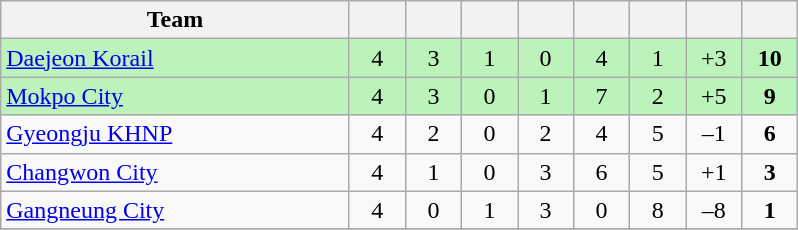<table class="wikitable" style="text-align:center;">
<tr>
<th width=225>Team</th>
<th width=30></th>
<th width=30></th>
<th width=30></th>
<th width=30></th>
<th width=30></th>
<th width=30></th>
<th width=30></th>
<th width=30></th>
</tr>
<tr bgcolor=#bbf3bb>
<td align=left><a href='#'>Daejeon Korail</a></td>
<td>4</td>
<td>3</td>
<td>1</td>
<td>0</td>
<td>4</td>
<td>1</td>
<td>+3</td>
<td><strong>10</strong></td>
</tr>
<tr bgcolor=#bbf3bb>
<td align=left><a href='#'>Mokpo City</a></td>
<td>4</td>
<td>3</td>
<td>0</td>
<td>1</td>
<td>7</td>
<td>2</td>
<td>+5</td>
<td><strong>9</strong></td>
</tr>
<tr>
<td align=left><a href='#'>Gyeongju KHNP</a></td>
<td>4</td>
<td>2</td>
<td>0</td>
<td>2</td>
<td>4</td>
<td>5</td>
<td>–1</td>
<td><strong>6</strong></td>
</tr>
<tr>
<td align=left><a href='#'>Changwon City</a></td>
<td>4</td>
<td>1</td>
<td>0</td>
<td>3</td>
<td>6</td>
<td>5</td>
<td>+1</td>
<td><strong>3</strong></td>
</tr>
<tr>
<td align=left><a href='#'>Gangneung City</a></td>
<td>4</td>
<td>0</td>
<td>1</td>
<td>3</td>
<td>0</td>
<td>8</td>
<td>–8</td>
<td><strong>1</strong></td>
</tr>
<tr>
</tr>
</table>
